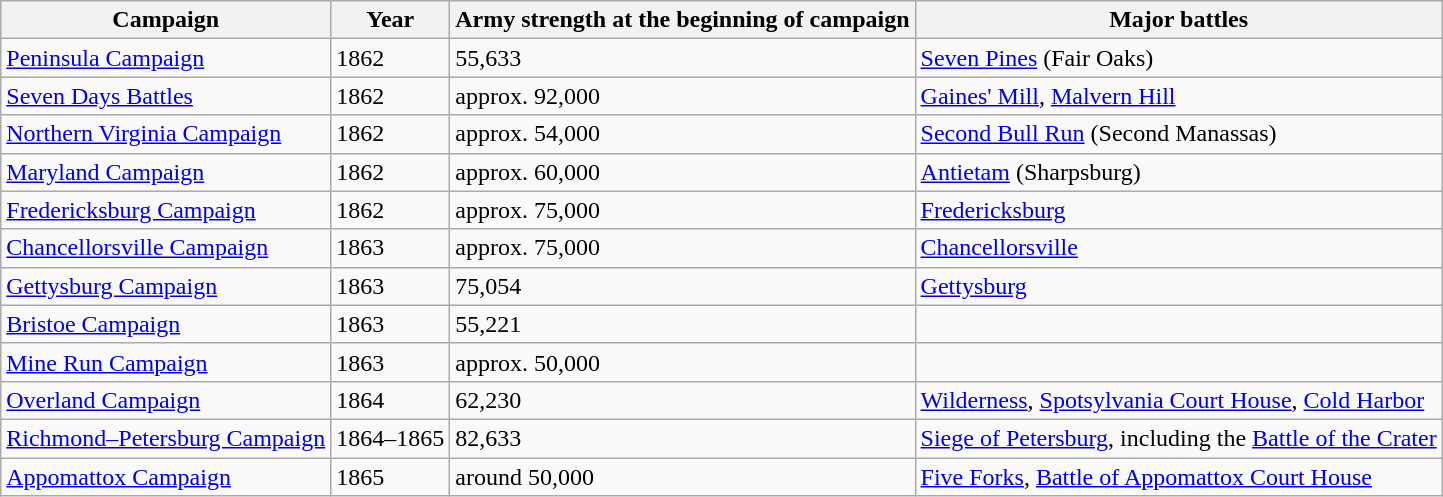<table class=wikitable>
<tr>
<th>Campaign</th>
<th>Year</th>
<th>Army strength at the beginning of campaign</th>
<th>Major battles</th>
</tr>
<tr>
<td><a href='#'>Peninsula Campaign</a></td>
<td>1862</td>
<td>55,633</td>
<td><a href='#'>Seven Pines</a> (Fair Oaks)</td>
</tr>
<tr>
<td><a href='#'>Seven Days Battles</a></td>
<td>1862</td>
<td>approx. 92,000</td>
<td><a href='#'>Gaines' Mill</a>, <a href='#'>Malvern Hill</a></td>
</tr>
<tr>
<td><a href='#'>Northern Virginia Campaign</a></td>
<td>1862</td>
<td>approx. 54,000</td>
<td><a href='#'>Second Bull Run</a> (Second Manassas)</td>
</tr>
<tr>
<td><a href='#'>Maryland Campaign</a></td>
<td>1862</td>
<td>approx. 60,000</td>
<td><a href='#'>Antietam</a> (Sharpsburg)</td>
</tr>
<tr>
<td><a href='#'>Fredericksburg Campaign</a></td>
<td>1862</td>
<td>approx. 75,000</td>
<td><a href='#'>Fredericksburg</a></td>
</tr>
<tr>
<td><a href='#'>Chancellorsville Campaign</a></td>
<td>1863</td>
<td>approx. 75,000</td>
<td><a href='#'>Chancellorsville</a></td>
</tr>
<tr>
<td><a href='#'>Gettysburg Campaign</a></td>
<td>1863</td>
<td>75,054</td>
<td><a href='#'>Gettysburg</a></td>
</tr>
<tr>
<td><a href='#'>Bristoe Campaign</a></td>
<td>1863</td>
<td>55,221</td>
<td> </td>
</tr>
<tr>
<td><a href='#'>Mine Run Campaign</a></td>
<td>1863</td>
<td>approx. 50,000</td>
<td> </td>
</tr>
<tr>
<td><a href='#'>Overland Campaign</a></td>
<td>1864</td>
<td>62,230</td>
<td><a href='#'>Wilderness</a>, <a href='#'>Spotsylvania Court House</a>, <a href='#'>Cold Harbor</a></td>
</tr>
<tr>
<td><a href='#'>Richmond–Petersburg Campaign</a></td>
<td>1864–1865</td>
<td>82,633</td>
<td><a href='#'>Siege of Petersburg</a>, including the <a href='#'>Battle of the Crater</a></td>
</tr>
<tr>
<td><a href='#'>Appomattox Campaign</a></td>
<td>1865</td>
<td>around 50,000</td>
<td><a href='#'>Five Forks</a>, <a href='#'>Battle of Appomattox Court House</a></td>
</tr>
</table>
